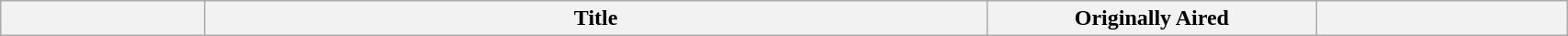<table class="wikitable plainrowheaders" style="width:90%;">
<tr>
<th width="13%"></th>
<th width="50%">Title</th>
<th width="21%">Originally Aired</th>
<th width="16%"><br>


</th>
</tr>
</table>
